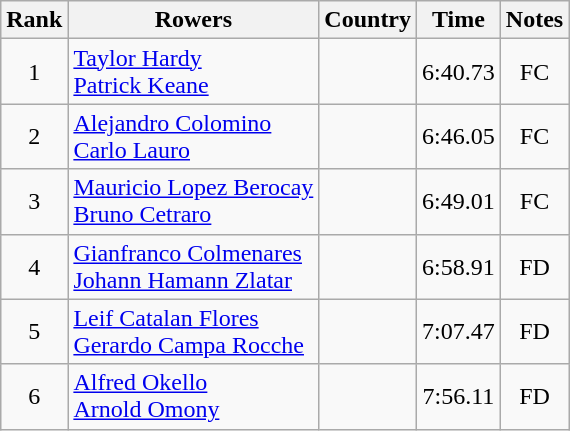<table class="wikitable" style="text-align:center">
<tr>
<th>Rank</th>
<th>Rowers</th>
<th>Country</th>
<th>Time</th>
<th>Notes</th>
</tr>
<tr>
<td>1</td>
<td align="left"><a href='#'>Taylor Hardy</a><br><a href='#'>Patrick Keane</a></td>
<td align="left"></td>
<td>6:40.73</td>
<td>FC</td>
</tr>
<tr>
<td>2</td>
<td align="left"><a href='#'>Alejandro Colomino</a><br><a href='#'>Carlo Lauro</a></td>
<td align="left"></td>
<td>6:46.05</td>
<td>FC</td>
</tr>
<tr>
<td>3</td>
<td align="left"><a href='#'>Mauricio Lopez Berocay</a><br><a href='#'>Bruno Cetraro</a></td>
<td align="left"></td>
<td>6:49.01</td>
<td>FC</td>
</tr>
<tr>
<td>4</td>
<td align="left"><a href='#'>Gianfranco Colmenares</a><br><a href='#'>Johann Hamann Zlatar</a></td>
<td align="left"></td>
<td>6:58.91</td>
<td>FD</td>
</tr>
<tr>
<td>5</td>
<td align="left"><a href='#'>Leif Catalan Flores</a><br><a href='#'>Gerardo Campa Rocche</a></td>
<td align="left"></td>
<td>7:07.47</td>
<td>FD</td>
</tr>
<tr>
<td>6</td>
<td align="left"><a href='#'>Alfred Okello</a><br><a href='#'>Arnold Omony</a></td>
<td align="left"></td>
<td>7:56.11</td>
<td>FD</td>
</tr>
</table>
